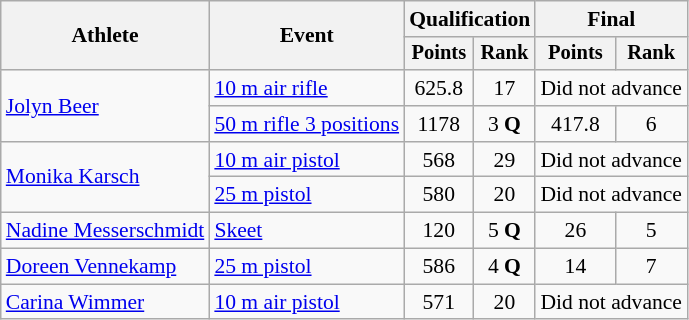<table class="wikitable" style="font-size:90%">
<tr>
<th rowspan="2">Athlete</th>
<th rowspan="2">Event</th>
<th colspan=2>Qualification</th>
<th colspan=2>Final</th>
</tr>
<tr style="font-size:95%">
<th>Points</th>
<th>Rank</th>
<th>Points</th>
<th>Rank</th>
</tr>
<tr align=center>
<td align=left rowspan=2><a href='#'>Jolyn Beer</a></td>
<td align=left><a href='#'>10 m air rifle</a></td>
<td>625.8</td>
<td>17</td>
<td colspan=2>Did not advance</td>
</tr>
<tr align=center>
<td align=left><a href='#'>50 m rifle 3 positions</a></td>
<td>1178</td>
<td>3 <strong>Q</strong></td>
<td>417.8</td>
<td>6</td>
</tr>
<tr align=center>
<td align=left rowspan=2><a href='#'>Monika Karsch</a></td>
<td align=left><a href='#'>10 m air pistol</a></td>
<td>568</td>
<td>29</td>
<td colspan=2>Did not advance</td>
</tr>
<tr align=center>
<td align=left><a href='#'>25 m pistol</a></td>
<td>580</td>
<td>20</td>
<td colspan=2>Did not advance</td>
</tr>
<tr align=center>
<td align=left><a href='#'>Nadine Messerschmidt</a></td>
<td align=left><a href='#'>Skeet</a></td>
<td>120</td>
<td>5 <strong>Q</strong></td>
<td>26</td>
<td>5</td>
</tr>
<tr align=center>
<td align=left><a href='#'>Doreen Vennekamp</a></td>
<td align=left><a href='#'>25 m pistol</a></td>
<td>586</td>
<td>4 <strong>Q</strong></td>
<td>14</td>
<td>7</td>
</tr>
<tr align=center>
<td align=left><a href='#'>Carina Wimmer</a></td>
<td align=left><a href='#'>10 m air pistol</a></td>
<td>571</td>
<td>20</td>
<td colspan=2>Did not advance</td>
</tr>
</table>
